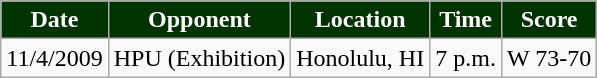<table class="wikitable" style="text-align:center">
<tr>
<th style="background:#030;color:#FFFFFF;">Date</th>
<th style="background:#030;color:#FFFFFF;">Opponent</th>
<th style="background:#030;color:#FFFFFF;">Location</th>
<th style="background:#030;color:#FFFFFF;">Time</th>
<th style="background:#030;color:#FFFFFF;">Score</th>
</tr>
<tr>
<td>11/4/2009</td>
<td>HPU (Exhibition)</td>
<td>Honolulu, HI</td>
<td>7 p.m.</td>
<td>W 73-70</td>
</tr>
</table>
